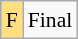<table class="wikitable" style="margin:0.5em auto; font-size:90%; line-height:1.25em;">
<tr>
<td style="background-color:#FFDF80;">F</td>
<td>Final</td>
</tr>
</table>
